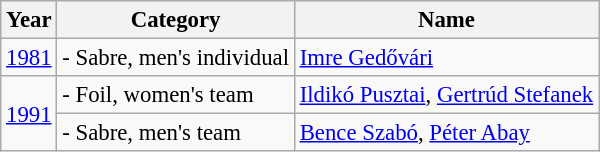<table class="wikitable sortable" center; style="font-size:95%;">
<tr>
<th>Year</th>
<th>Category</th>
<th>Name</th>
</tr>
<tr>
<td><a href='#'>1981</a></td>
<td>- Sabre, men's individual</td>
<td><a href='#'>Imre Gedővári</a></td>
</tr>
<tr>
<td rowspan=2><a href='#'>1991</a></td>
<td>- Foil, women's team</td>
<td><a href='#'>Ildikó Pusztai</a>, <a href='#'>Gertrúd Stefanek</a></td>
</tr>
<tr>
<td>- Sabre, men's team</td>
<td><a href='#'>Bence Szabó</a>, <a href='#'>Péter Abay</a></td>
</tr>
</table>
